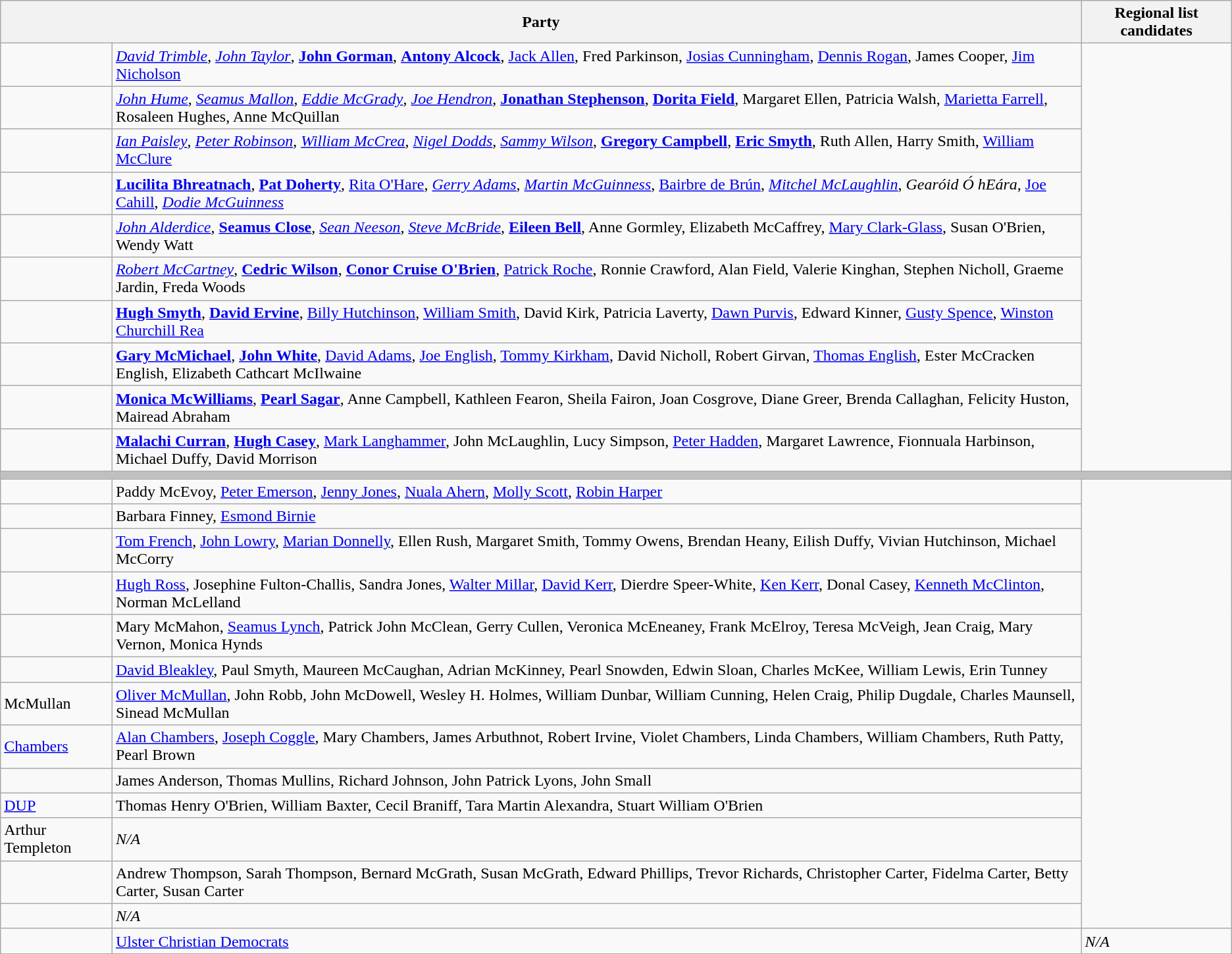<table class="wikitable">
<tr>
<th colspan=2>Party</th>
<th>Regional list candidates</th>
</tr>
<tr>
<td></td>
<td><em><a href='#'>David Trimble</a></em>, <em><a href='#'>John Taylor</a></em>, <strong><a href='#'>John Gorman</a></strong>, <strong><a href='#'>Antony Alcock</a></strong>, <a href='#'>Jack Allen</a>, Fred Parkinson, <a href='#'>Josias Cunningham</a>, <a href='#'>Dennis Rogan</a>, James Cooper, <a href='#'>Jim Nicholson</a></td>
</tr>
<tr>
<td></td>
<td><em><a href='#'>John Hume</a></em>, <em><a href='#'>Seamus Mallon</a></em>, <em><a href='#'>Eddie McGrady</a></em>, <em><a href='#'>Joe Hendron</a></em>, <strong><a href='#'>Jonathan Stephenson</a></strong>, <strong><a href='#'>Dorita Field</a></strong>, Margaret Ellen, Patricia Walsh, <a href='#'>Marietta Farrell</a>, Rosaleen Hughes, Anne McQuillan</td>
</tr>
<tr>
<td> </td>
<td><em><a href='#'>Ian Paisley</a></em>, <em><a href='#'>Peter Robinson</a></em>, <em><a href='#'>William McCrea</a></em>, <em><a href='#'>Nigel Dodds</a></em>, <em><a href='#'>Sammy Wilson</a></em>, <strong><a href='#'>Gregory Campbell</a></strong>, <strong><a href='#'>Eric Smyth</a></strong>, Ruth Allen, Harry Smith, <a href='#'>William McClure</a></td>
</tr>
<tr>
<td></td>
<td><strong><a href='#'>Lucilita Bhreatnach</a></strong>, <strong><a href='#'>Pat Doherty</a></strong>, <a href='#'>Rita O'Hare</a>, <em><a href='#'>Gerry Adams</a></em>, <em><a href='#'>Martin McGuinness</a></em>, <a href='#'>Bairbre de Brún</a>, <em><a href='#'>Mitchel McLaughlin</a></em>, <em>Gearóid Ó hEára</em>, <a href='#'>Joe Cahill</a>, <em><a href='#'>Dodie McGuinness</a></em></td>
</tr>
<tr>
<td></td>
<td><em><a href='#'>John Alderdice</a></em>, <strong><a href='#'>Seamus Close</a></strong>, <em><a href='#'>Sean Neeson</a></em>, <em><a href='#'>Steve McBride</a></em>, <strong><a href='#'>Eileen Bell</a></strong>, Anne Gormley, Elizabeth McCaffrey, <a href='#'>Mary Clark-Glass</a>, Susan O'Brien, Wendy Watt</td>
</tr>
<tr>
<td></td>
<td><em><a href='#'>Robert McCartney</a></em>, <strong><a href='#'>Cedric Wilson</a></strong>, <strong><a href='#'>Conor Cruise O'Brien</a></strong>, <a href='#'>Patrick Roche</a>, Ronnie Crawford, Alan Field, Valerie Kinghan, Stephen Nicholl, Graeme Jardin, Freda Woods</td>
</tr>
<tr>
<td></td>
<td><strong><a href='#'>Hugh Smyth</a></strong>, <strong><a href='#'>David Ervine</a></strong>, <a href='#'>Billy Hutchinson</a>, <a href='#'>William Smith</a>, David Kirk, Patricia Laverty, <a href='#'>Dawn Purvis</a>, Edward Kinner, <a href='#'>Gusty Spence</a>, <a href='#'>Winston Churchill Rea</a></td>
</tr>
<tr>
<td></td>
<td><strong><a href='#'>Gary McMichael</a></strong>, <strong><a href='#'>John White</a></strong>, <a href='#'>David Adams</a>, <a href='#'>Joe English</a>, <a href='#'>Tommy Kirkham</a>, David Nicholl, Robert Girvan, <a href='#'>Thomas English</a>, Ester McCracken English, Elizabeth Cathcart McIlwaine</td>
</tr>
<tr>
<td></td>
<td><strong><a href='#'>Monica McWilliams</a></strong>, <strong><a href='#'>Pearl Sagar</a></strong>, Anne Campbell, Kathleen Fearon, Sheila Fairon, Joan Cosgrove, Diane Greer, Brenda Callaghan, Felicity Huston, Mairead Abraham</td>
</tr>
<tr>
<td></td>
<td><strong><a href='#'>Malachi Curran</a></strong>, <strong><a href='#'>Hugh Casey</a></strong>, <a href='#'>Mark Langhammer</a>, John McLaughlin, Lucy Simpson, <a href='#'>Peter Hadden</a>, Margaret Lawrence, Fionnuala Harbinson, Michael Duffy, David Morrison</td>
</tr>
<tr>
<td colspan="3" style="background: #C0C0C0"></td>
</tr>
<tr>
<td></td>
<td>Paddy McEvoy, <a href='#'>Peter Emerson</a>, <a href='#'>Jenny Jones</a>, <a href='#'>Nuala Ahern</a>, <a href='#'>Molly Scott</a>, <a href='#'>Robin Harper</a></td>
</tr>
<tr>
<td></td>
<td>Barbara Finney, <a href='#'>Esmond Birnie</a></td>
</tr>
<tr>
<td></td>
<td><a href='#'>Tom French</a>, <a href='#'>John Lowry</a>, <a href='#'>Marian Donnelly</a>, Ellen Rush, Margaret Smith, Tommy Owens, Brendan Heany, Eilish Duffy, Vivian Hutchinson, Michael McCorry</td>
</tr>
<tr>
<td></td>
<td><a href='#'>Hugh Ross</a>, Josephine Fulton-Challis, Sandra Jones, <a href='#'>Walter Millar</a>, <a href='#'>David Kerr</a>, Dierdre Speer-White, <a href='#'>Ken Kerr</a>, Donal Casey, <a href='#'>Kenneth McClinton</a>, Norman McLelland</td>
</tr>
<tr>
<td></td>
<td>Mary McMahon, <a href='#'>Seamus Lynch</a>, Patrick John McClean, Gerry Cullen, Veronica McEneaney, Frank McElroy, Teresa McVeigh, Jean Craig, Mary Vernon, Monica Hynds</td>
</tr>
<tr>
<td></td>
<td><a href='#'>David Bleakley</a>, Paul Smyth, Maureen McCaughan, Adrian McKinney, Pearl Snowden, Edwin Sloan, Charles McKee, William Lewis, Erin Tunney</td>
</tr>
<tr>
<td> McMullan</td>
<td><a href='#'>Oliver McMullan</a>, John Robb, John McDowell, Wesley H. Holmes, William Dunbar, William Cunning, Helen Craig, Philip Dugdale, Charles Maunsell, Sinead McMullan</td>
</tr>
<tr>
<td> <a href='#'>Chambers</a></td>
<td><a href='#'>Alan Chambers</a>, <a href='#'>Joseph Coggle</a>, Mary Chambers, James Arbuthnot, Robert Irvine, Violet Chambers, Linda Chambers, William Chambers, Ruth Patty, Pearl Brown</td>
</tr>
<tr>
<td></td>
<td>James Anderson, Thomas Mullins, Richard Johnson, John Patrick Lyons, John Small</td>
</tr>
<tr>
<td> <a href='#'>DUP</a></td>
<td>Thomas Henry O'Brien, William Baxter, Cecil Braniff, Tara Martin Alexandra, Stuart William O'Brien</td>
</tr>
<tr>
<td> Arthur Templeton</td>
<td><em>N/A</em></td>
</tr>
<tr>
<td></td>
<td>Andrew Thompson, Sarah Thompson, Bernard McGrath, Susan McGrath, Edward Phillips, Trevor Richards, Christopher Carter, Fidelma Carter, Betty Carter, Susan Carter</td>
</tr>
<tr>
<td></td>
<td><em>N/A</em></td>
</tr>
<tr>
<td></td>
<td><a href='#'>Ulster Christian Democrats</a></td>
<td><em>N/A</em></td>
</tr>
</table>
